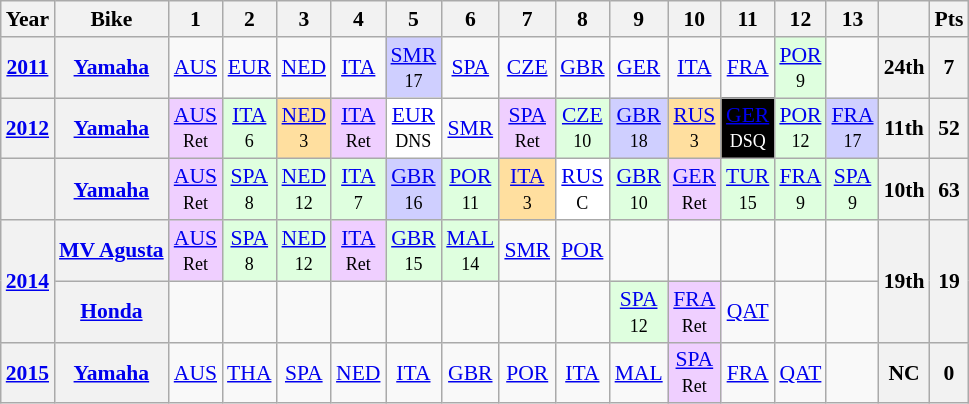<table class="wikitable" style="text-align:center; font-size:90%">
<tr>
<th>Year</th>
<th>Bike</th>
<th>1</th>
<th>2</th>
<th>3</th>
<th>4</th>
<th>5</th>
<th>6</th>
<th>7</th>
<th>8</th>
<th>9</th>
<th>10</th>
<th>11</th>
<th>12</th>
<th>13</th>
<th></th>
<th>Pts</th>
</tr>
<tr>
<th><a href='#'>2011</a></th>
<th><a href='#'>Yamaha</a></th>
<td><a href='#'>AUS</a></td>
<td><a href='#'>EUR</a></td>
<td><a href='#'>NED</a></td>
<td><a href='#'>ITA</a></td>
<td style="background:#CFCFFF;"><a href='#'>SMR</a><br><small>17</small></td>
<td><a href='#'>SPA</a></td>
<td><a href='#'>CZE</a></td>
<td><a href='#'>GBR</a></td>
<td><a href='#'>GER</a></td>
<td><a href='#'>ITA</a></td>
<td><a href='#'>FRA</a></td>
<td style="background:#DFFFDF;"><a href='#'>POR</a><br><small>9</small></td>
<td></td>
<th>24th</th>
<th>7</th>
</tr>
<tr>
<th><a href='#'>2012</a></th>
<th><a href='#'>Yamaha</a></th>
<td style="background:#EFCFFF;"><a href='#'>AUS</a><br><small>Ret</small></td>
<td style="background:#DFFFDF;"><a href='#'>ITA</a><br><small>6</small></td>
<td style="background:#ffdf9f;"><a href='#'>NED</a><br><small>3</small></td>
<td style="background:#EFCFFF;"><a href='#'>ITA</a><br><small>Ret</small></td>
<td style="background:#FFFFFF;"><a href='#'>EUR</a><br><small>DNS</small></td>
<td><a href='#'>SMR</a></td>
<td style="background:#EFCFFF;"><a href='#'>SPA</a><br><small>Ret</small></td>
<td style="background:#DFFFDF;"><a href='#'>CZE</a><br><small>10</small></td>
<td style="background:#CFCFFF;"><a href='#'>GBR</a><br><small>18</small></td>
<td style="background:#ffdf9f;"><a href='#'>RUS</a><br><small>3</small></td>
<td style="background:black; color:white;"><a href='#'><span>GER</span></a><br><small>DSQ</small></td>
<td style="background:#DFFFDF;"><a href='#'>POR</a><br><small>12</small></td>
<td style="background:#CFCFFF;"><a href='#'>FRA</a><br><small>17</small></td>
<th>11th</th>
<th>52</th>
</tr>
<tr>
<th></th>
<th><a href='#'>Yamaha</a></th>
<td style="background:#EFCFFF;"><a href='#'>AUS</a><br><small>Ret</small></td>
<td style="background:#DFFFDF;"><a href='#'>SPA</a><br><small>8</small></td>
<td style="background:#DFFFDF;"><a href='#'>NED</a><br><small>12</small></td>
<td style="background:#DFFFDF;"><a href='#'>ITA</a><br><small>7</small></td>
<td style="background:#CFCFFF;"><a href='#'>GBR</a><br><small>16</small></td>
<td style="background:#DFFFDF;"><a href='#'>POR</a><br><small>11</small></td>
<td style="background:#ffdf9f;"><a href='#'>ITA</a><br><small>3</small></td>
<td style="background:#FFFFFF;"><a href='#'>RUS</a><br><small>C</small></td>
<td style="background:#DFFFDF;"><a href='#'>GBR</a><br><small>10</small></td>
<td style="background:#EFCFFF;"><a href='#'>GER</a><br><small>Ret</small></td>
<td style="background:#DFFFDF;"><a href='#'>TUR</a><br><small>15</small></td>
<td style="background:#DFFFDF;"><a href='#'>FRA</a><br><small>9</small></td>
<td style="background:#DFFFDF;"><a href='#'>SPA</a><br><small>9</small></td>
<th>10th</th>
<th>63</th>
</tr>
<tr>
<th rowspan=2><a href='#'>2014</a></th>
<th><a href='#'>MV Agusta</a></th>
<td style="background:#EFCFFF;"><a href='#'>AUS</a><br><small>Ret</small></td>
<td style="background:#DFFFDF;"><a href='#'>SPA</a><br><small>8</small></td>
<td style="background:#DFFFDF;"><a href='#'>NED</a><br><small>12</small></td>
<td style="background:#EFCFFF;"><a href='#'>ITA</a><br><small>Ret</small></td>
<td style="background:#DFFFDF;"><a href='#'>GBR</a><br><small>15</small></td>
<td style="background:#DFFFDF;"><a href='#'>MAL</a><br><small>14</small></td>
<td><a href='#'>SMR</a></td>
<td><a href='#'>POR</a></td>
<td></td>
<td></td>
<td></td>
<td></td>
<td></td>
<th rowspan=2>19th</th>
<th rowspan=2>19</th>
</tr>
<tr>
<th><a href='#'>Honda</a></th>
<td></td>
<td></td>
<td></td>
<td></td>
<td></td>
<td></td>
<td></td>
<td></td>
<td style="background:#DFFFDF;"><a href='#'>SPA</a><br><small>12</small></td>
<td style="background:#EFCFFF;"><a href='#'>FRA</a><br><small>Ret</small></td>
<td><a href='#'>QAT</a></td>
<td></td>
<td></td>
</tr>
<tr>
<th><a href='#'>2015</a></th>
<th><a href='#'>Yamaha</a></th>
<td><a href='#'>AUS</a></td>
<td><a href='#'>THA</a></td>
<td><a href='#'>SPA</a></td>
<td><a href='#'>NED</a></td>
<td><a href='#'>ITA</a></td>
<td><a href='#'>GBR</a></td>
<td><a href='#'>POR</a></td>
<td><a href='#'>ITA</a></td>
<td><a href='#'>MAL</a></td>
<td style="background:#EFCFFF;"><a href='#'>SPA</a><br><small>Ret</small></td>
<td><a href='#'>FRA</a></td>
<td><a href='#'>QAT</a></td>
<td></td>
<th>NC</th>
<th>0</th>
</tr>
</table>
